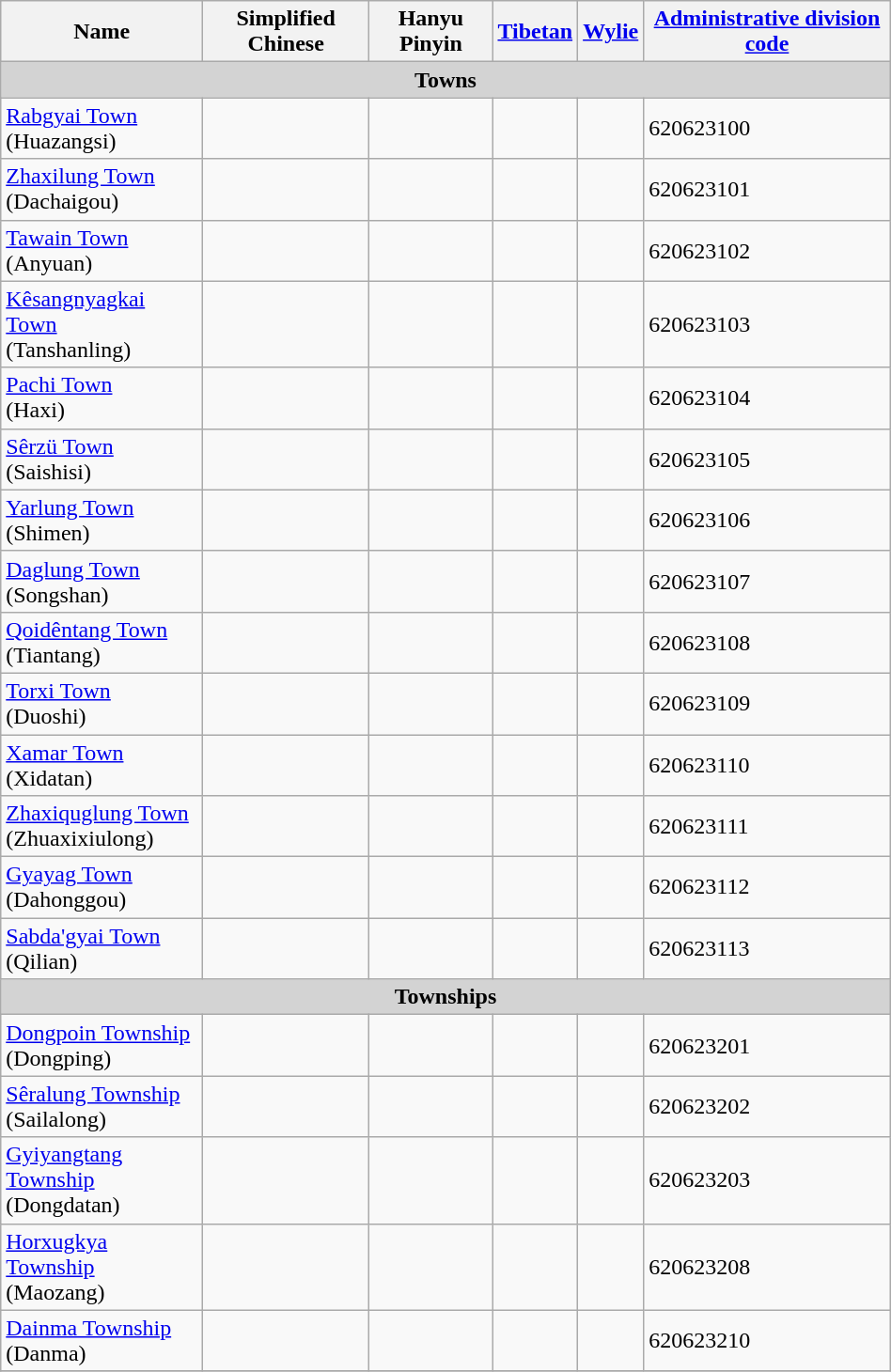<table class="wikitable" align="center" style="width:50%; border="1">
<tr>
<th>Name</th>
<th>Simplified Chinese</th>
<th>Hanyu Pinyin</th>
<th><a href='#'>Tibetan</a></th>
<th><a href='#'>Wylie</a></th>
<th><a href='#'>Administrative division code</a></th>
</tr>
<tr>
<td colspan="7"  style="text-align:center; background:#d3d3d3;"><strong>Towns</strong></td>
</tr>
<tr --------->
<td><a href='#'>Rabgyai Town</a><br>(Huazangsi)</td>
<td></td>
<td></td>
<td></td>
<td></td>
<td>620623100</td>
</tr>
<tr>
<td><a href='#'>Zhaxilung Town</a><br>(Dachaigou)</td>
<td></td>
<td></td>
<td></td>
<td></td>
<td>620623101</td>
</tr>
<tr>
<td><a href='#'>Tawain Town</a><br>(Anyuan)</td>
<td></td>
<td></td>
<td></td>
<td></td>
<td>620623102</td>
</tr>
<tr>
<td><a href='#'>Kêsangnyagkai Town</a><br>(Tanshanling)</td>
<td></td>
<td></td>
<td></td>
<td></td>
<td>620623103</td>
</tr>
<tr>
<td><a href='#'>Pachi Town</a><br>(Haxi)</td>
<td></td>
<td></td>
<td></td>
<td></td>
<td>620623104</td>
</tr>
<tr>
<td><a href='#'>Sêrzü Town</a><br>(Saishisi)</td>
<td></td>
<td></td>
<td></td>
<td></td>
<td>620623105</td>
</tr>
<tr>
<td><a href='#'>Yarlung Town</a><br>(Shimen)</td>
<td></td>
<td></td>
<td></td>
<td></td>
<td>620623106</td>
</tr>
<tr>
<td><a href='#'>Daglung Town</a><br>(Songshan)</td>
<td></td>
<td></td>
<td></td>
<td></td>
<td>620623107</td>
</tr>
<tr>
<td><a href='#'>Qoidêntang Town</a><br>(Tiantang)</td>
<td></td>
<td></td>
<td></td>
<td></td>
<td>620623108</td>
</tr>
<tr>
<td><a href='#'>Torxi Town</a><br>(Duoshi)</td>
<td></td>
<td></td>
<td></td>
<td></td>
<td>620623109</td>
</tr>
<tr>
<td><a href='#'>Xamar Town</a><br>(Xidatan)</td>
<td></td>
<td></td>
<td></td>
<td></td>
<td>620623110</td>
</tr>
<tr>
<td><a href='#'>Zhaxiquglung Town</a><br>(Zhuaxixiulong)</td>
<td></td>
<td></td>
<td></td>
<td></td>
<td>620623111</td>
</tr>
<tr>
<td><a href='#'>Gyayag Town</a><br>(Dahonggou)</td>
<td></td>
<td></td>
<td></td>
<td></td>
<td>620623112</td>
</tr>
<tr>
<td><a href='#'>Sabda'gyai Town</a><br>(Qilian)</td>
<td></td>
<td></td>
<td></td>
<td></td>
<td>620623113</td>
</tr>
<tr>
<td colspan="7"  style="text-align:center; background:#d3d3d3;"><strong>Townships</strong></td>
</tr>
<tr --------->
<td><a href='#'>Dongpoin Township</a><br>(Dongping)</td>
<td></td>
<td></td>
<td></td>
<td></td>
<td>620623201</td>
</tr>
<tr>
<td><a href='#'>Sêralung Township</a><br>(Sailalong)</td>
<td></td>
<td></td>
<td></td>
<td></td>
<td>620623202</td>
</tr>
<tr>
<td><a href='#'>Gyiyangtang Township</a><br>(Dongdatan)</td>
<td></td>
<td></td>
<td></td>
<td></td>
<td>620623203</td>
</tr>
<tr>
<td><a href='#'>Horxugkya Township</a><br>(Maozang)</td>
<td></td>
<td></td>
<td></td>
<td></td>
<td>620623208</td>
</tr>
<tr>
<td><a href='#'>Dainma Township</a><br>(Danma)</td>
<td></td>
<td></td>
<td></td>
<td></td>
<td>620623210</td>
</tr>
<tr>
</tr>
</table>
